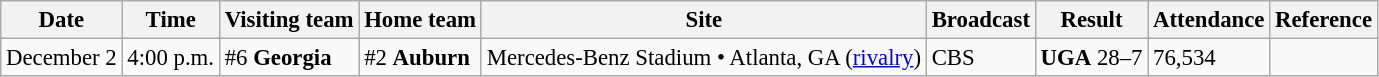<table class="wikitable" style="font-size:95%;">
<tr>
<th>Date</th>
<th>Time</th>
<th>Visiting team</th>
<th>Home team</th>
<th>Site</th>
<th>Broadcast</th>
<th>Result</th>
<th>Attendance</th>
<th class="unsortable">Reference</th>
</tr>
<tr bgcolor=>
<td>December 2</td>
<td>4:00 p.m.</td>
<td>#6 <strong>Georgia</strong></td>
<td>#2 <strong>Auburn</strong></td>
<td>Mercedes-Benz Stadium • Atlanta, GA (<a href='#'>rivalry</a>)</td>
<td>CBS</td>
<td><strong>UGA</strong> 28–7</td>
<td>76,534</td>
<td style="text-align:center;"></td>
</tr>
</table>
